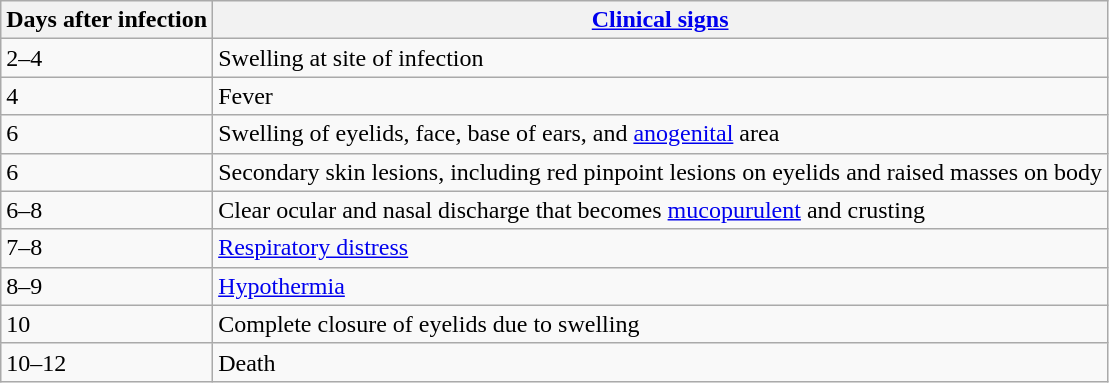<table class="wikitable">
<tr>
<th>Days after infection</th>
<th><a href='#'>Clinical signs</a></th>
</tr>
<tr>
<td>2–4</td>
<td>Swelling at site of infection</td>
</tr>
<tr>
<td>4</td>
<td>Fever</td>
</tr>
<tr>
<td>6</td>
<td>Swelling of eyelids, face, base of ears, and <a href='#'>anogenital</a> area</td>
</tr>
<tr>
<td>6</td>
<td>Secondary skin lesions, including red pinpoint lesions on eyelids and raised masses on body</td>
</tr>
<tr>
<td>6–8</td>
<td>Clear ocular and nasal discharge that becomes <a href='#'>mucopurulent</a> and crusting</td>
</tr>
<tr>
<td>7–8</td>
<td><a href='#'>Respiratory distress</a></td>
</tr>
<tr>
<td>8–9</td>
<td><a href='#'>Hypothermia</a></td>
</tr>
<tr>
<td>10</td>
<td>Complete closure of eyelids due to swelling</td>
</tr>
<tr>
<td>10–12</td>
<td>Death</td>
</tr>
</table>
